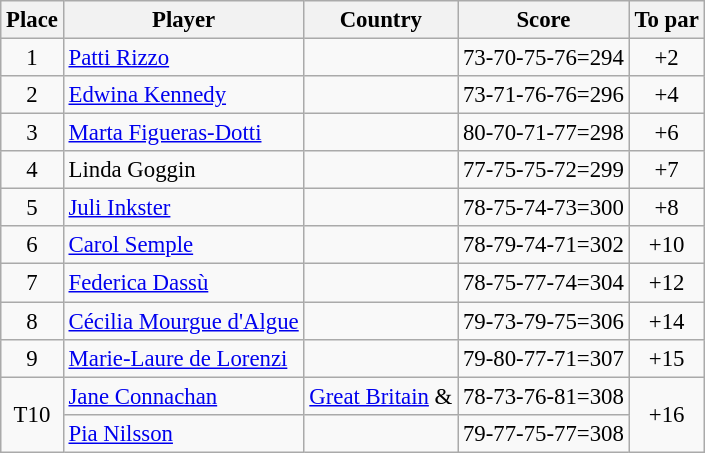<table class="wikitable" style="font-size:95%;">
<tr>
<th>Place</th>
<th>Player</th>
<th>Country</th>
<th>Score</th>
<th>To par</th>
</tr>
<tr>
<td align=center>1</td>
<td><a href='#'>Patti Rizzo</a></td>
<td></td>
<td>73-70-75-76=294</td>
<td align=center>+2</td>
</tr>
<tr>
<td align=center>2</td>
<td><a href='#'>Edwina Kennedy</a></td>
<td></td>
<td>73-71-76-76=296</td>
<td align=center>+4</td>
</tr>
<tr>
<td align=center>3</td>
<td><a href='#'>Marta Figueras-Dotti</a></td>
<td></td>
<td>80-70-71-77=298</td>
<td align=center>+6</td>
</tr>
<tr>
<td align=center>4</td>
<td>Linda Goggin</td>
<td></td>
<td>77-75-75-72=299</td>
<td align=center>+7</td>
</tr>
<tr>
<td align=center>5</td>
<td><a href='#'>Juli Inkster</a></td>
<td></td>
<td>78-75-74-73=300</td>
<td align=center>+8</td>
</tr>
<tr>
<td align=center>6</td>
<td><a href='#'>Carol Semple</a></td>
<td></td>
<td>78-79-74-71=302</td>
<td align=center>+10</td>
</tr>
<tr>
<td align=center>7</td>
<td><a href='#'>Federica Dassù</a></td>
<td></td>
<td>78-75-77-74=304</td>
<td align=center>+12</td>
</tr>
<tr>
<td align=center>8</td>
<td><a href='#'>Cécilia Mourgue d'Algue</a></td>
<td></td>
<td>79-73-79-75=306</td>
<td align=center>+14</td>
</tr>
<tr>
<td align=center>9</td>
<td><a href='#'>Marie-Laure de Lorenzi</a></td>
<td></td>
<td>79-80-77-71=307</td>
<td align=center>+15</td>
</tr>
<tr>
<td rowspan=2 align=center>T10</td>
<td><a href='#'>Jane Connachan</a></td>
<td> <a href='#'>Great Britain</a> &<br></td>
<td>78-73-76-81=308</td>
<td rowspan=2 align=center>+16</td>
</tr>
<tr>
<td><a href='#'>Pia Nilsson</a></td>
<td></td>
<td>79-77-75-77=308</td>
</tr>
</table>
